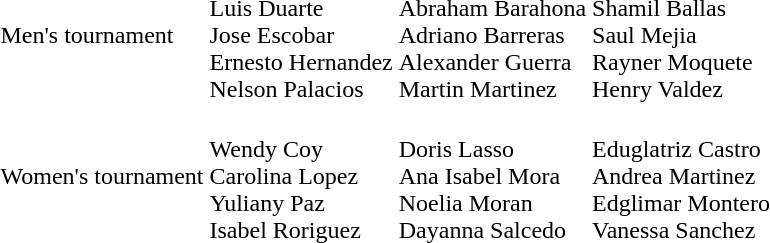<table>
<tr>
<td>Men's tournament</td>
<td nowrap><br>Luis Duarte<br>Jose Escobar<br>Ernesto Hernandez<br>Nelson Palacios</td>
<td nowrap><br>Abraham Barahona<br>Adriano Barreras<br>Alexander Guerra<br>Martin Martinez</td>
<td nowrap><br>Shamil Ballas<br>Saul Mejia<br>Rayner Moquete<br>Henry Valdez</td>
</tr>
<tr>
<td>Women's tournament</td>
<td><br>Wendy Coy<br>Carolina Lopez<br>Yuliany Paz<br>Isabel Roriguez</td>
<td><br>Doris Lasso<br>Ana Isabel Mora<br>Noelia Moran<br>Dayanna Salcedo</td>
<td><br>Eduglatriz Castro<br>Andrea Martinez<br>Edglimar Montero<br>Vanessa Sanchez</td>
</tr>
</table>
